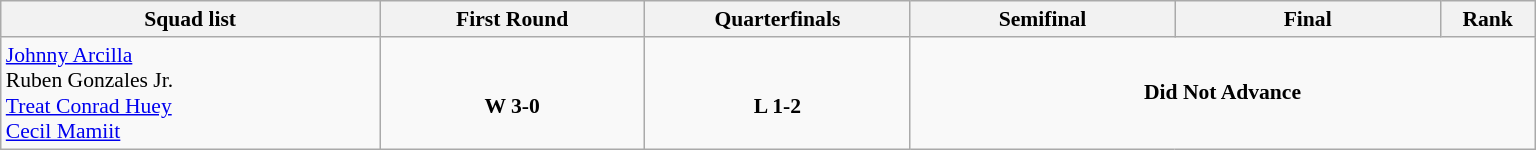<table class="wikitable" width="81%" style="text-align:left; font-size:90%">
<tr>
<th width="20%">Squad list</th>
<th width=14%>First Round</th>
<th width="14%">Quarterfinals</th>
<th width="14%">Semifinal</th>
<th width="14%">Final</th>
<th width="5%">Rank</th>
</tr>
<tr>
<td rowspan="2"><a href='#'>Johnny Arcilla</a><br>Ruben Gonzales Jr.<br><a href='#'>Treat Conrad Huey</a><br><a href='#'>Cecil Mamiit</a></td>
<td align=center><br> <strong>W 3-0</strong></td>
<td align=center><br> <strong>L 1-2</strong></td>
<td colspan=3 rowspan=2 align=center><strong>Did Not Advance</strong></td>
</tr>
</table>
